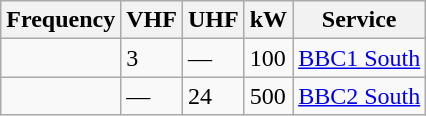<table class="wikitable sortable">
<tr>
<th>Frequency</th>
<th>VHF</th>
<th>UHF</th>
<th>kW</th>
<th>Service</th>
</tr>
<tr>
<td></td>
<td>3</td>
<td>—</td>
<td>100</td>
<td><a href='#'>BBC1 South</a></td>
</tr>
<tr>
<td></td>
<td>—</td>
<td>24</td>
<td>500</td>
<td><a href='#'>BBC2 South</a></td>
</tr>
</table>
